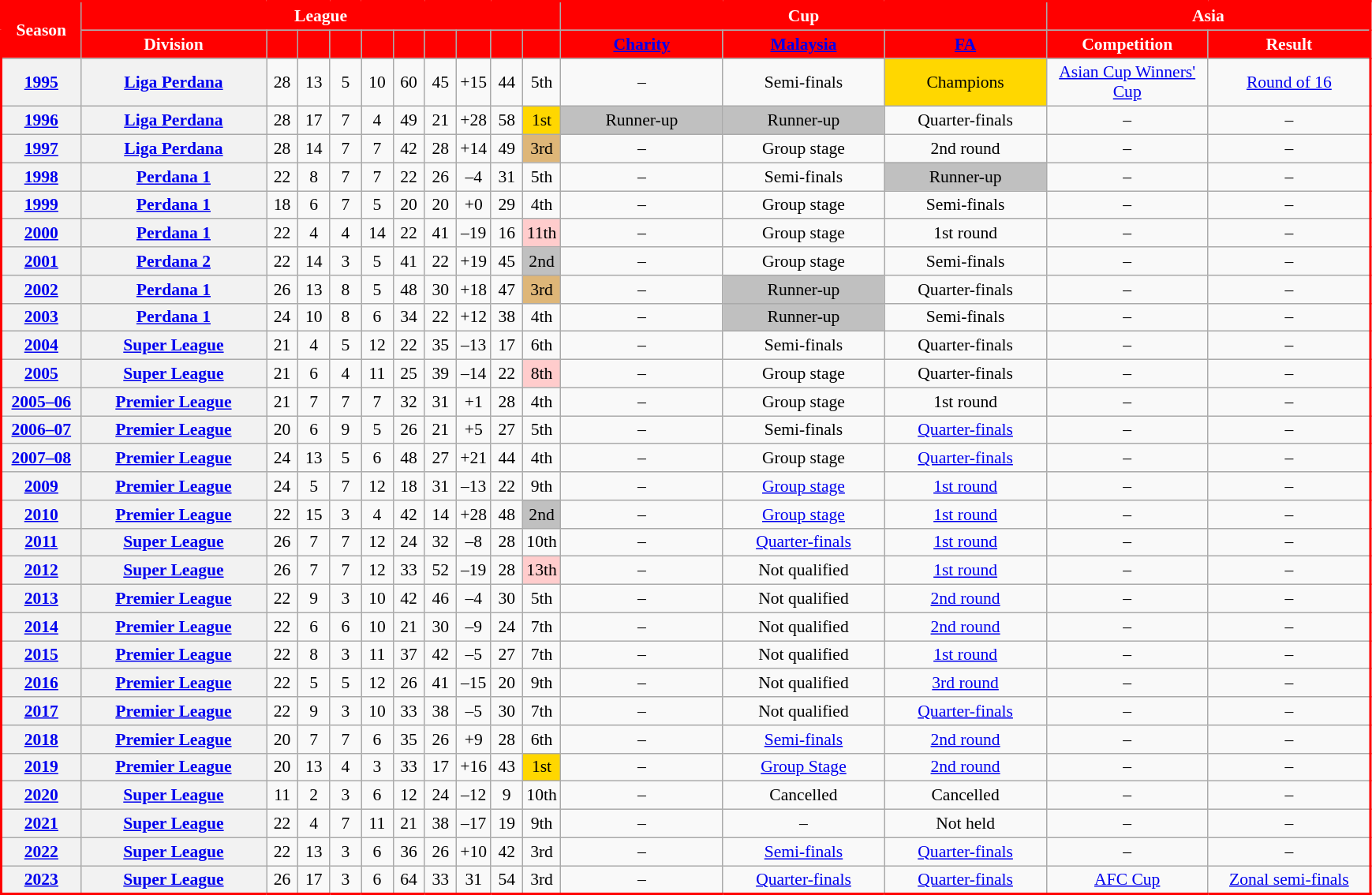<table class="wikitable" style="border:2px solid red; font-size:90%; text-align:center;">
<tr>
<th rowspan="2" style="background:red; color:white;" width="60">Season</th>
<th colspan="10" style="background:red; color:white;">League</th>
<th colspan="3" style="background:red; color:white;">Cup</th>
<th colspan="2" style="background:red; color:white;">Asia</th>
</tr>
<tr>
<th style="background:red; color:white;" width="150">Division</th>
<th style="background:red; color:white;" width="20"></th>
<th style="background:red; color:white;" width="20"></th>
<th style="background:red; color:white;" width="20"></th>
<th style="background:red; color:white;" width="20"></th>
<th style="background:red; color:white;" width="20"></th>
<th style="background:red; color:white;" width="20"></th>
<th style="background:red; color:white;" width="20"></th>
<th style="background:red; color:white;" width="20"></th>
<th style="background:red; color:white;" width="20"></th>
<th style="background:red; color:white;" width="130"><a href='#'>Charity</a></th>
<th style="background:red; color:white;" width="130"><a href='#'>Malaysia</a></th>
<th style="background:red; color:white;" width="130"><a href='#'>FA</a></th>
<th style="background:red; color:white;" width="130">Competition</th>
<th style="background:red; color:white;" width="130">Result</th>
</tr>
<tr>
<th><a href='#'>1995</a></th>
<th><a href='#'>Liga Perdana</a></th>
<td>28</td>
<td>13</td>
<td>5</td>
<td>10</td>
<td>60</td>
<td>45</td>
<td align=center>+15</td>
<td>44</td>
<td>5th</td>
<td>–</td>
<td>Semi-finals</td>
<td style="background:gold;">Champions</td>
<td><a href='#'>Asian Cup Winners' Cup</a></td>
<td><a href='#'>Round of 16</a></td>
</tr>
<tr>
<th><a href='#'>1996</a></th>
<th><a href='#'>Liga Perdana</a></th>
<td>28</td>
<td>17</td>
<td>7</td>
<td>4</td>
<td>49</td>
<td>21</td>
<td align=center>+28</td>
<td>58</td>
<td style="background:gold;">1st</td>
<td style="background:silver;">Runner-up</td>
<td style="background:silver;">Runner-up</td>
<td>Quarter-finals</td>
<td>–</td>
<td>–</td>
</tr>
<tr>
<th><a href='#'>1997</a></th>
<th><a href='#'>Liga Perdana</a></th>
<td>28</td>
<td>14</td>
<td>7</td>
<td>7</td>
<td>42</td>
<td>28</td>
<td align=center>+14</td>
<td>49</td>
<td style="background:#deb678;">3rd</td>
<td>–</td>
<td>Group stage</td>
<td>2nd round</td>
<td>–</td>
<td>–</td>
</tr>
<tr>
<th><a href='#'>1998</a></th>
<th><a href='#'>Perdana 1</a></th>
<td>22</td>
<td>8</td>
<td>7</td>
<td>7</td>
<td>22</td>
<td>26</td>
<td align=center>–4</td>
<td>31</td>
<td>5th</td>
<td>–</td>
<td>Semi-finals</td>
<td style="background:silver;">Runner-up</td>
<td>–</td>
<td>–</td>
</tr>
<tr>
<th><a href='#'>1999</a></th>
<th><a href='#'>Perdana 1</a></th>
<td>18</td>
<td>6</td>
<td>7</td>
<td>5</td>
<td>20</td>
<td>20</td>
<td align=center>+0</td>
<td>29</td>
<td>4th</td>
<td>–</td>
<td>Group stage</td>
<td>Semi-finals</td>
<td>–</td>
<td>–</td>
</tr>
<tr>
<th><a href='#'>2000</a></th>
<th><a href='#'>Perdana 1</a></th>
<td>22</td>
<td>4</td>
<td>4</td>
<td>14</td>
<td>22</td>
<td>41</td>
<td align=center>–19</td>
<td>16</td>
<td style="background:#FFCCCC;">11th</td>
<td>–</td>
<td>Group stage</td>
<td>1st round</td>
<td>–</td>
<td>–</td>
</tr>
<tr>
<th><a href='#'>2001</a></th>
<th><a href='#'>Perdana 2</a></th>
<td>22</td>
<td>14</td>
<td>3</td>
<td>5</td>
<td>41</td>
<td>22</td>
<td align=center>+19</td>
<td>45</td>
<td style="background:silver;">2nd</td>
<td>–</td>
<td>Group stage</td>
<td>Semi-finals</td>
<td>–</td>
<td>–</td>
</tr>
<tr>
<th><a href='#'>2002</a></th>
<th><a href='#'>Perdana 1</a></th>
<td>26</td>
<td>13</td>
<td>8</td>
<td>5</td>
<td>48</td>
<td>30</td>
<td align=center>+18</td>
<td>47</td>
<td style="background:#deb678;">3rd</td>
<td>–</td>
<td style="background:silver;">Runner-up</td>
<td>Quarter-finals</td>
<td>–</td>
<td>–</td>
</tr>
<tr>
<th><a href='#'>2003</a></th>
<th><a href='#'>Perdana 1</a></th>
<td>24</td>
<td>10</td>
<td>8</td>
<td>6</td>
<td>34</td>
<td>22</td>
<td align=center>+12</td>
<td>38</td>
<td>4th</td>
<td>–</td>
<td style="background:silver;">Runner-up</td>
<td>Semi-finals</td>
<td>–</td>
<td>–</td>
</tr>
<tr>
<th><a href='#'>2004</a></th>
<th><a href='#'>Super League</a></th>
<td>21</td>
<td>4</td>
<td>5</td>
<td>12</td>
<td>22</td>
<td>35</td>
<td align=center>–13</td>
<td>17</td>
<td>6th</td>
<td>–</td>
<td>Semi-finals</td>
<td>Quarter-finals</td>
<td>–</td>
<td>–</td>
</tr>
<tr>
<th><a href='#'>2005</a></th>
<th><a href='#'>Super League</a></th>
<td>21</td>
<td>6</td>
<td>4</td>
<td>11</td>
<td>25</td>
<td>39</td>
<td align=center>–14</td>
<td>22</td>
<td style="background:#FFCCCC;">8th</td>
<td>–</td>
<td>Group stage</td>
<td>Quarter-finals</td>
<td>–</td>
<td>–</td>
</tr>
<tr>
<th><a href='#'>2005–06</a></th>
<th><a href='#'>Premier League</a></th>
<td>21</td>
<td>7</td>
<td>7</td>
<td>7</td>
<td>32</td>
<td>31</td>
<td align=center>+1</td>
<td>28</td>
<td>4th</td>
<td>–</td>
<td>Group stage</td>
<td>1st round</td>
<td>–</td>
<td>–</td>
</tr>
<tr>
<th><a href='#'>2006–07</a></th>
<th><a href='#'>Premier League</a></th>
<td>20</td>
<td>6</td>
<td>9</td>
<td>5</td>
<td>26</td>
<td>21</td>
<td align=center>+5</td>
<td>27</td>
<td>5th</td>
<td>–</td>
<td>Semi-finals</td>
<td><a href='#'>Quarter-finals</a></td>
<td>–</td>
<td>–</td>
</tr>
<tr>
<th><a href='#'>2007–08</a></th>
<th><a href='#'>Premier League</a></th>
<td>24</td>
<td>13</td>
<td>5</td>
<td>6</td>
<td>48</td>
<td>27</td>
<td align=center>+21</td>
<td>44</td>
<td>4th</td>
<td>–</td>
<td>Group stage</td>
<td><a href='#'>Quarter-finals</a></td>
<td>–</td>
<td>–</td>
</tr>
<tr>
<th><a href='#'>2009</a></th>
<th><a href='#'>Premier League</a></th>
<td>24</td>
<td>5</td>
<td>7</td>
<td>12</td>
<td>18</td>
<td>31</td>
<td align=center>–13</td>
<td>22</td>
<td>9th</td>
<td>–</td>
<td><a href='#'>Group stage</a></td>
<td><a href='#'>1st round</a></td>
<td>–</td>
<td>–</td>
</tr>
<tr>
<th><a href='#'>2010</a></th>
<th><a href='#'>Premier League</a></th>
<td>22</td>
<td>15</td>
<td>3</td>
<td>4</td>
<td>42</td>
<td>14</td>
<td align=center>+28</td>
<td>48</td>
<td style="background:silver;">2nd</td>
<td>–</td>
<td><a href='#'>Group stage</a></td>
<td><a href='#'>1st round</a></td>
<td>–</td>
<td>–</td>
</tr>
<tr>
<th><a href='#'>2011</a></th>
<th><a href='#'>Super League</a></th>
<td>26</td>
<td>7</td>
<td>7</td>
<td>12</td>
<td>24</td>
<td>32</td>
<td align=center>–8</td>
<td>28</td>
<td>10th</td>
<td>–</td>
<td><a href='#'>Quarter-finals</a></td>
<td><a href='#'>1st round</a></td>
<td>–</td>
<td>–</td>
</tr>
<tr>
<th><a href='#'>2012</a></th>
<th><a href='#'>Super League</a></th>
<td>26</td>
<td>7</td>
<td>7</td>
<td>12</td>
<td>33</td>
<td>52</td>
<td align=center>–19</td>
<td>28</td>
<td style="background:#FFCCCC;">13th</td>
<td>–</td>
<td>Not qualified</td>
<td><a href='#'>1st round</a></td>
<td>–</td>
<td>–</td>
</tr>
<tr>
<th><a href='#'>2013</a></th>
<th><a href='#'>Premier League</a></th>
<td>22</td>
<td>9</td>
<td>3</td>
<td>10</td>
<td>42</td>
<td>46</td>
<td align=center>–4</td>
<td>30</td>
<td>5th</td>
<td>–</td>
<td>Not qualified</td>
<td><a href='#'>2nd round</a></td>
<td>–</td>
<td>–</td>
</tr>
<tr>
<th><a href='#'>2014</a></th>
<th><a href='#'>Premier League</a></th>
<td>22</td>
<td>6</td>
<td>6</td>
<td>10</td>
<td>21</td>
<td>30</td>
<td align=center>–9</td>
<td>24</td>
<td>7th</td>
<td>–</td>
<td>Not qualified</td>
<td><a href='#'>2nd round</a></td>
<td>–</td>
<td>–</td>
</tr>
<tr>
<th><a href='#'>2015</a></th>
<th><a href='#'>Premier League</a></th>
<td>22</td>
<td>8</td>
<td>3</td>
<td>11</td>
<td>37</td>
<td>42</td>
<td align=center>–5</td>
<td>27</td>
<td>7th</td>
<td>–</td>
<td>Not qualified</td>
<td><a href='#'>1st round</a></td>
<td>–</td>
<td>–</td>
</tr>
<tr>
<th><a href='#'>2016</a></th>
<th><a href='#'>Premier League</a></th>
<td>22</td>
<td>5</td>
<td>5</td>
<td>12</td>
<td>26</td>
<td>41</td>
<td align=center>–15</td>
<td>20</td>
<td>9th</td>
<td>–</td>
<td>Not qualified</td>
<td><a href='#'>3rd round</a></td>
<td>–</td>
<td>–</td>
</tr>
<tr>
<th><a href='#'>2017</a></th>
<th><a href='#'>Premier League</a></th>
<td>22</td>
<td>9</td>
<td>3</td>
<td>10</td>
<td>33</td>
<td>38</td>
<td alig=center>–5</td>
<td>30</td>
<td>7th</td>
<td>–</td>
<td>Not qualified</td>
<td><a href='#'>Quarter-finals</a></td>
<td>–</td>
<td>–</td>
</tr>
<tr>
<th><a href='#'>2018</a></th>
<th><a href='#'>Premier League</a></th>
<td>20</td>
<td>7</td>
<td>7</td>
<td>6</td>
<td>35</td>
<td>26</td>
<td alig=center>+9</td>
<td>28</td>
<td>6th</td>
<td>–</td>
<td><a href='#'>Semi-finals</a></td>
<td><a href='#'>2nd round</a></td>
<td>–</td>
<td>–</td>
</tr>
<tr>
<th><a href='#'>2019</a></th>
<th><a href='#'>Premier League</a></th>
<td>20</td>
<td>13</td>
<td>4</td>
<td>3</td>
<td>33</td>
<td>17</td>
<td alig=center>+16</td>
<td>43</td>
<td style="background:gold;">1st</td>
<td>–</td>
<td><a href='#'>Group Stage</a></td>
<td><a href='#'>2nd round</a></td>
<td>–</td>
<td>–</td>
</tr>
<tr>
<th><a href='#'>2020</a></th>
<th><a href='#'>Super League</a></th>
<td>11</td>
<td>2</td>
<td>3</td>
<td>6</td>
<td>12</td>
<td>24</td>
<td>–12</td>
<td>9</td>
<td>10th</td>
<td>–</td>
<td>Cancelled</td>
<td>Cancelled</td>
<td>–</td>
<td>–</td>
</tr>
<tr>
<th><a href='#'>2021</a></th>
<th><a href='#'>Super League</a></th>
<td>22</td>
<td>4</td>
<td>7</td>
<td>11</td>
<td>21</td>
<td>38</td>
<td>–17</td>
<td>19</td>
<td>9th</td>
<td>–</td>
<td>–</td>
<td>Not held</td>
<td>–</td>
<td>–</td>
</tr>
<tr>
<th><a href='#'>2022</a></th>
<th><a href='#'>Super League</a></th>
<td>22</td>
<td>13</td>
<td>3</td>
<td>6</td>
<td>36</td>
<td>26</td>
<td>+10</td>
<td>42</td>
<td style=“background:bronze;”>3rd</td>
<td>–</td>
<td><a href='#'>Semi-finals</a></td>
<td><a href='#'>Quarter-finals</a></td>
<td>–</td>
<td>–</td>
</tr>
<tr>
<th><a href='#'>2023</a></th>
<th><a href='#'>Super League</a></th>
<td>26</td>
<td>17</td>
<td>3</td>
<td>6</td>
<td>64</td>
<td>33</td>
<td>31</td>
<td>54</td>
<td>3rd</td>
<td>–</td>
<td><a href='#'>Quarter-finals</a></td>
<td><a href='#'>Quarter-finals</a></td>
<td><a href='#'>AFC Cup</a></td>
<td><a href='#'>Zonal semi-finals</a></td>
</tr>
<tr>
</tr>
</table>
